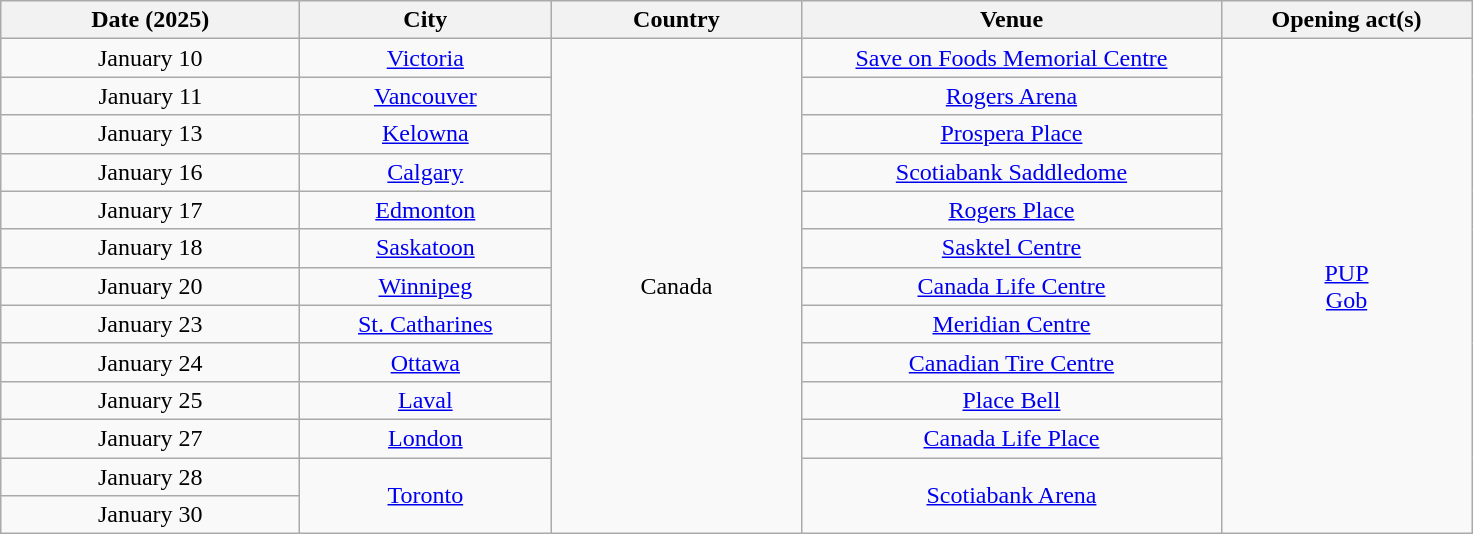<table class="wikitable plainrowheaders" style="text-align:center;">
<tr>
<th scope="col" style="width:12em;">Date (2025)</th>
<th scope="col" style="width:10em;">City</th>
<th scope="col" style="width:10em;">Country</th>
<th scope="col" style="width:17em;">Venue</th>
<th scope="col" style="width:10em;">Opening act(s)</th>
</tr>
<tr>
<td>January 10</td>
<td><a href='#'>Victoria</a></td>
<td rowspan="13">Canada</td>
<td><a href='#'>Save on Foods Memorial Centre</a></td>
<td rowspan="13"><a href='#'>PUP</a><br><a href='#'>Gob</a></td>
</tr>
<tr>
<td>January 11</td>
<td><a href='#'>Vancouver</a></td>
<td><a href='#'>Rogers Arena</a></td>
</tr>
<tr>
<td>January 13</td>
<td><a href='#'>Kelowna</a></td>
<td><a href='#'>Prospera Place</a></td>
</tr>
<tr>
<td>January 16</td>
<td><a href='#'>Calgary</a></td>
<td><a href='#'>Scotiabank Saddledome</a></td>
</tr>
<tr>
<td>January 17</td>
<td><a href='#'>Edmonton</a></td>
<td><a href='#'>Rogers Place</a></td>
</tr>
<tr>
<td>January 18</td>
<td><a href='#'>Saskatoon</a></td>
<td><a href='#'>Sasktel Centre</a></td>
</tr>
<tr>
<td>January 20</td>
<td><a href='#'>Winnipeg</a></td>
<td><a href='#'>Canada Life Centre</a></td>
</tr>
<tr>
<td>January 23</td>
<td><a href='#'>St. Catharines</a></td>
<td><a href='#'>Meridian Centre</a></td>
</tr>
<tr>
<td>January 24</td>
<td><a href='#'>Ottawa</a></td>
<td><a href='#'>Canadian Tire Centre</a></td>
</tr>
<tr>
<td>January 25</td>
<td><a href='#'>Laval</a></td>
<td><a href='#'>Place Bell</a></td>
</tr>
<tr>
<td>January 27</td>
<td><a href='#'>London</a></td>
<td><a href='#'>Canada Life Place</a></td>
</tr>
<tr>
<td>January 28</td>
<td rowspan="2"><a href='#'>Toronto</a></td>
<td rowspan="2"><a href='#'>Scotiabank Arena</a></td>
</tr>
<tr>
<td>January 30</td>
</tr>
</table>
